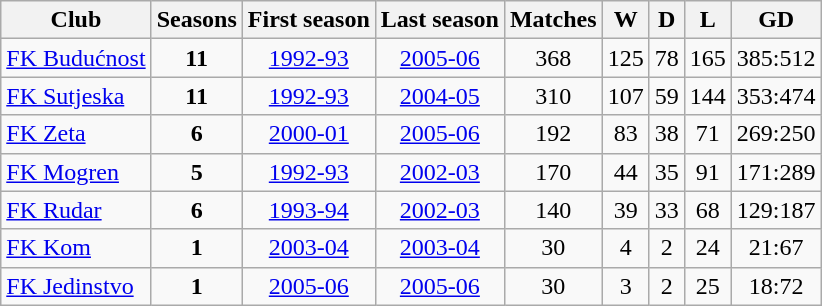<table class="wikitable sortable" style="text-align:center;">
<tr>
<th>Club</th>
<th>Seasons</th>
<th>First season</th>
<th>Last season</th>
<th>Matches</th>
<th>W</th>
<th>D</th>
<th>L</th>
<th>GD</th>
</tr>
<tr>
<td style="text-align:left;"><a href='#'>FK Budućnost</a></td>
<td><strong>11</strong></td>
<td><a href='#'>1992-93</a></td>
<td><a href='#'>2005-06</a></td>
<td>368</td>
<td>125</td>
<td>78</td>
<td>165</td>
<td>385:512</td>
</tr>
<tr>
<td style="text-align:left;"><a href='#'>FK Sutjeska</a></td>
<td><strong>11</strong></td>
<td><a href='#'>1992-93</a></td>
<td><a href='#'>2004-05</a></td>
<td>310</td>
<td>107</td>
<td>59</td>
<td>144</td>
<td>353:474</td>
</tr>
<tr>
<td style="text-align:left;"><a href='#'>FK Zeta</a></td>
<td><strong>6</strong></td>
<td><a href='#'>2000-01</a></td>
<td><a href='#'>2005-06</a></td>
<td>192</td>
<td>83</td>
<td>38</td>
<td>71</td>
<td>269:250</td>
</tr>
<tr>
<td style="text-align:left;"><a href='#'>FK Mogren</a></td>
<td><strong>5</strong></td>
<td><a href='#'>1992-93</a></td>
<td><a href='#'>2002-03</a></td>
<td>170</td>
<td>44</td>
<td>35</td>
<td>91</td>
<td>171:289</td>
</tr>
<tr>
<td style="text-align:left;"><a href='#'>FK Rudar</a></td>
<td><strong>6</strong></td>
<td><a href='#'>1993-94</a></td>
<td><a href='#'>2002-03</a></td>
<td>140</td>
<td>39</td>
<td>33</td>
<td>68</td>
<td>129:187</td>
</tr>
<tr>
<td style="text-align:left;"><a href='#'>FK Kom</a></td>
<td><strong>1</strong></td>
<td><a href='#'>2003-04</a></td>
<td><a href='#'>2003-04</a></td>
<td>30</td>
<td>4</td>
<td>2</td>
<td>24</td>
<td>21:67</td>
</tr>
<tr>
<td style="text-align:left;"><a href='#'>FK Jedinstvo</a></td>
<td><strong>1</strong></td>
<td><a href='#'>2005-06</a></td>
<td><a href='#'>2005-06</a></td>
<td>30</td>
<td>3</td>
<td>2</td>
<td>25</td>
<td>18:72</td>
</tr>
</table>
